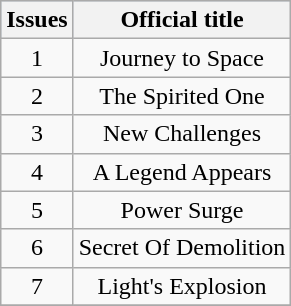<table class="wikitable" style="margin:1em 0; text-align:center;">
<tr style="background:#b0c4de;">
<th>Issues</th>
<th>Official title</th>
</tr>
<tr>
<td>1</td>
<td>Journey to Space</td>
</tr>
<tr>
<td>2</td>
<td>The Spirited One</td>
</tr>
<tr>
<td>3</td>
<td>New Challenges</td>
</tr>
<tr>
<td>4</td>
<td>A Legend Appears</td>
</tr>
<tr>
<td>5</td>
<td>Power Surge</td>
</tr>
<tr>
<td>6</td>
<td>Secret Of Demolition</td>
</tr>
<tr>
<td>7</td>
<td>Light's Explosion</td>
</tr>
<tr>
</tr>
</table>
